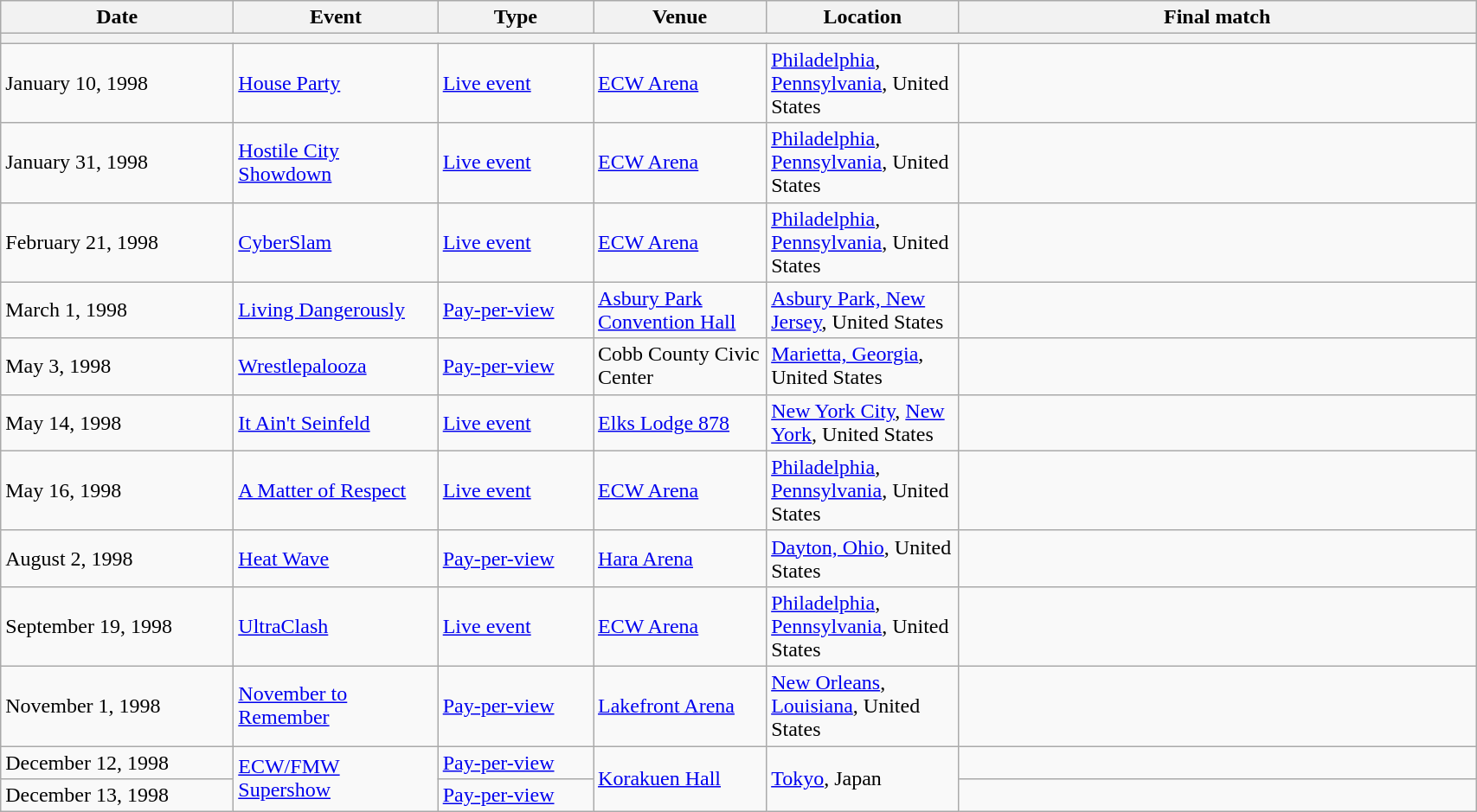<table class="wikitable" width="90%">
<tr>
<th style=width:9%><strong>Date</strong></th>
<th style=width:6%><strong>Event</strong></th>
<th style=width:6%><strong>Type</strong></th>
<th style=width:6%><strong>Venue</strong></th>
<th style=width:6%><strong>Location</strong></th>
<th style=width:20%><strong>Final match</strong></th>
</tr>
<tr>
<th colspan=6></th>
</tr>
<tr>
<td>January 10, 1998</td>
<td><a href='#'>House Party</a></td>
<td><a href='#'>Live event</a></td>
<td><a href='#'>ECW Arena</a></td>
<td><a href='#'>Philadelphia</a>, <a href='#'>Pennsylvania</a>, United States</td>
<td></td>
</tr>
<tr>
<td>January 31, 1998</td>
<td><a href='#'>Hostile City Showdown</a></td>
<td><a href='#'>Live event</a></td>
<td><a href='#'>ECW Arena</a></td>
<td><a href='#'>Philadelphia</a>, <a href='#'>Pennsylvania</a>, United States</td>
<td></td>
</tr>
<tr>
<td>February 21, 1998</td>
<td><a href='#'>CyberSlam</a></td>
<td><a href='#'>Live event</a></td>
<td><a href='#'>ECW Arena</a></td>
<td><a href='#'>Philadelphia</a>, <a href='#'>Pennsylvania</a>, United States</td>
<td></td>
</tr>
<tr>
<td>March 1, 1998</td>
<td><a href='#'>Living Dangerously</a></td>
<td><a href='#'>Pay-per-view</a></td>
<td><a href='#'>Asbury Park Convention Hall</a></td>
<td><a href='#'>Asbury Park, New Jersey</a>, United States</td>
<td></td>
</tr>
<tr>
<td>May 3, 1998</td>
<td><a href='#'>Wrestlepalooza</a></td>
<td><a href='#'>Pay-per-view</a></td>
<td>Cobb County Civic Center</td>
<td><a href='#'>Marietta, Georgia</a>, United States</td>
<td></td>
</tr>
<tr>
<td>May 14, 1998</td>
<td><a href='#'>It Ain't Seinfeld</a></td>
<td><a href='#'>Live event</a></td>
<td><a href='#'>Elks Lodge 878</a></td>
<td><a href='#'>New York City</a>, <a href='#'>New York</a>, United States</td>
<td></td>
</tr>
<tr>
<td>May 16, 1998</td>
<td><a href='#'>A Matter of Respect</a></td>
<td><a href='#'>Live event</a></td>
<td><a href='#'>ECW Arena</a></td>
<td><a href='#'>Philadelphia</a>, <a href='#'>Pennsylvania</a>, United States</td>
<td></td>
</tr>
<tr>
<td>August 2, 1998</td>
<td><a href='#'>Heat Wave</a></td>
<td><a href='#'>Pay-per-view</a></td>
<td><a href='#'>Hara Arena</a></td>
<td><a href='#'>Dayton, Ohio</a>, United States</td>
<td></td>
</tr>
<tr>
<td>September 19, 1998</td>
<td><a href='#'>UltraClash</a></td>
<td><a href='#'>Live event</a></td>
<td><a href='#'>ECW Arena</a></td>
<td><a href='#'>Philadelphia</a>, <a href='#'>Pennsylvania</a>, United States</td>
<td></td>
</tr>
<tr>
<td>November 1, 1998</td>
<td><a href='#'>November to Remember</a></td>
<td><a href='#'>Pay-per-view</a></td>
<td><a href='#'>Lakefront Arena</a></td>
<td><a href='#'>New Orleans</a>, <a href='#'>Louisiana</a>, United States</td>
<td></td>
</tr>
<tr>
<td>December 12, 1998</td>
<td rowspan=2><a href='#'>ECW/FMW Supershow</a></td>
<td><a href='#'>Pay-per-view</a></td>
<td rowspan=2><a href='#'>Korakuen Hall</a></td>
<td rowspan=2><a href='#'>Tokyo</a>, Japan</td>
<td></td>
</tr>
<tr>
<td>December 13, 1998</td>
<td><a href='#'>Pay-per-view</a></td>
<td></td>
</tr>
</table>
